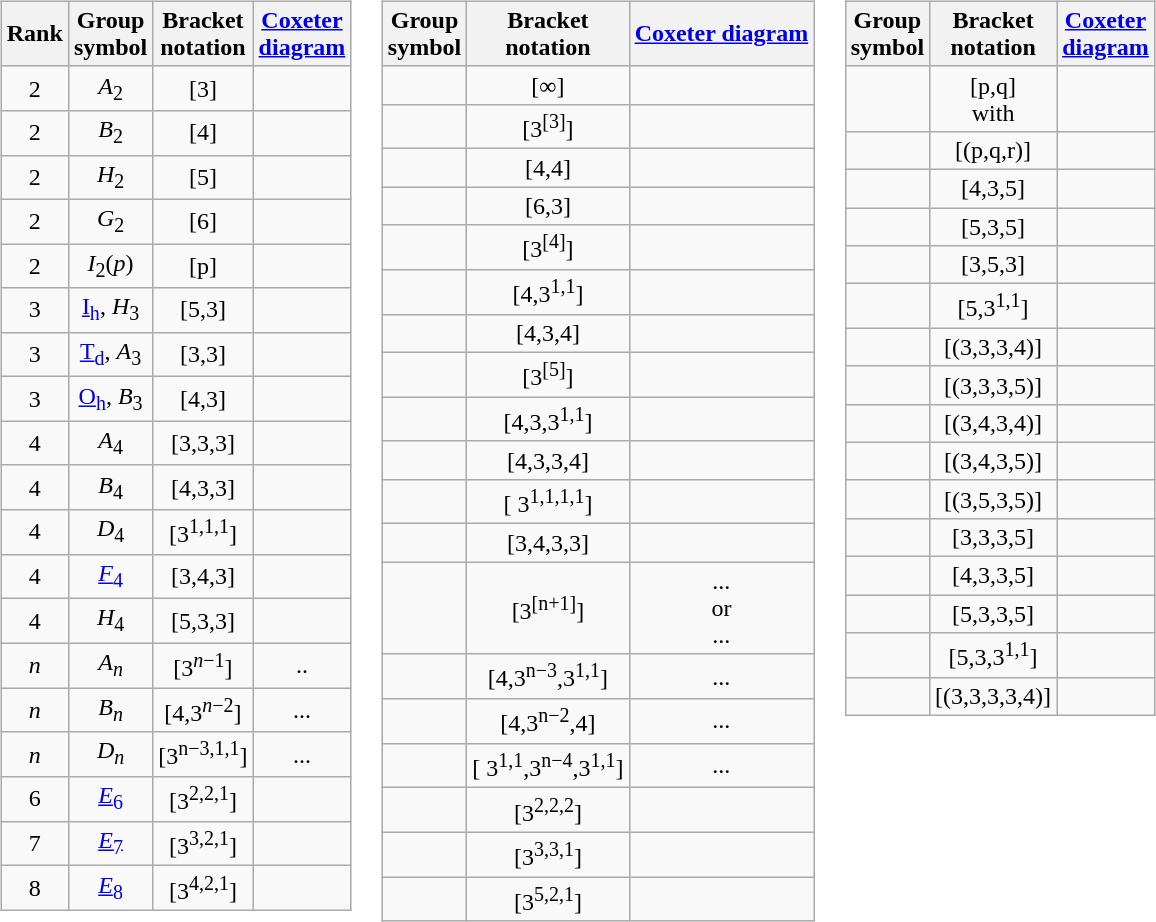<table>
<tr valign=top>
<td><br><table class="wikitable" style="text-align:center;">
<tr>
<th>Rank</th>
<th>Group<br>symbol</th>
<th>Bracket<br>notation</th>
<th><a href='#'>Coxeter<br>diagram</a></th>
</tr>
<tr>
<td>2</td>
<td><em>A</em><sub>2</sub></td>
<td>[3]</td>
<td></td>
</tr>
<tr>
<td>2</td>
<td><em>B</em><sub>2</sub></td>
<td>[4]</td>
<td></td>
</tr>
<tr>
<td>2</td>
<td><em>H</em><sub>2</sub></td>
<td>[5]</td>
<td></td>
</tr>
<tr>
<td>2</td>
<td><em>G</em><sub>2</sub></td>
<td>[6]</td>
<td></td>
</tr>
<tr>
<td>2</td>
<td><em>I</em><sub>2</sub>(<em>p</em>)</td>
<td>[p]</td>
<td></td>
</tr>
<tr>
<td>3</td>
<td><a href='#'>I<sub>h</sub></a>, <em>H</em><sub>3</sub></td>
<td>[5,3]</td>
<td></td>
</tr>
<tr>
<td>3</td>
<td><a href='#'>T<sub>d</sub></a>, <em>A</em><sub>3</sub></td>
<td>[3,3]</td>
<td></td>
</tr>
<tr>
<td>3</td>
<td><a href='#'>O<sub>h</sub></a>, <em>B</em><sub>3</sub></td>
<td>[4,3]</td>
<td></td>
</tr>
<tr>
<td>4</td>
<td><em>A</em><sub>4</sub></td>
<td>[3,3,3]</td>
<td></td>
</tr>
<tr>
<td>4</td>
<td><em>B</em><sub>4</sub></td>
<td>[4,3,3]</td>
<td></td>
</tr>
<tr>
<td>4</td>
<td><em>D</em><sub>4</sub></td>
<td>[3<sup>1,1,1</sup>]</td>
<td></td>
</tr>
<tr>
<td>4</td>
<td><a href='#'><em>F</em><sub>4</sub></a></td>
<td>[3,4,3]</td>
<td></td>
</tr>
<tr>
<td>4</td>
<td><em>H</em><sub>4</sub></td>
<td>[5,3,3]</td>
<td></td>
</tr>
<tr>
<td><em>n</em></td>
<td><em>A</em><sub><em>n</em></sub></td>
<td>[3<sup><em>n</em>−1</sup>]</td>
<td>..</td>
</tr>
<tr>
<td><em>n</em></td>
<td><em>B</em><sub><em>n</em></sub></td>
<td>[4,3<sup><em>n</em>−2</sup>]</td>
<td>...</td>
</tr>
<tr>
<td><em>n</em></td>
<td><em>D</em><sub><em>n</em></sub></td>
<td>[3<sup>n−3,1,1</sup>]</td>
<td>...</td>
</tr>
<tr>
<td>6</td>
<td><a href='#'><em>E</em><sub>6</sub></a></td>
<td>[3<sup>2,2,1</sup>]</td>
<td></td>
</tr>
<tr>
<td>7</td>
<td><a href='#'><em>E</em><sub>7</sub></a></td>
<td>[3<sup>3,2,1</sup>]</td>
<td></td>
</tr>
<tr>
<td>8</td>
<td><a href='#'><em>E</em><sub>8</sub></a></td>
<td>[3<sup>4,2,1</sup>]</td>
<td></td>
</tr>
</table>
</td>
<td><br><table class="wikitable" style="text-align:center;">
<tr>
<th>Group<br>symbol</th>
<th>Bracket<br>notation</th>
<th><a href='#'>Coxeter diagram</a></th>
</tr>
<tr>
<td></td>
<td>[∞]</td>
<td></td>
</tr>
<tr>
<td></td>
<td>[3<sup>[3]</sup>]</td>
<td></td>
</tr>
<tr>
<td></td>
<td>[4,4]</td>
<td></td>
</tr>
<tr>
<td></td>
<td>[6,3]</td>
<td></td>
</tr>
<tr>
<td></td>
<td>[3<sup>[4]</sup>]</td>
<td></td>
</tr>
<tr>
<td></td>
<td>[4,3<sup>1,1</sup>]</td>
<td></td>
</tr>
<tr>
<td></td>
<td>[4,3,4]</td>
<td></td>
</tr>
<tr>
<td></td>
<td>[3<sup>[5]</sup>]</td>
<td></td>
</tr>
<tr>
<td></td>
<td>[4,3,3<sup>1,1</sup>]</td>
<td></td>
</tr>
<tr>
<td></td>
<td>[4,3,3,4]</td>
<td></td>
</tr>
<tr>
<td></td>
<td>[ 3<sup>1,1,1,1</sup>]</td>
<td></td>
</tr>
<tr>
<td></td>
<td>[3,4,3,3]</td>
<td></td>
</tr>
<tr>
<td></td>
<td>[3<sup>[n+1]</sup>]</td>
<td>...<br>or<br>...</td>
</tr>
<tr>
<td></td>
<td>[4,3<sup>n−3</sup>,3<sup>1,1</sup>]</td>
<td>...</td>
</tr>
<tr>
<td></td>
<td>[4,3<sup>n−2</sup>,4]</td>
<td>...</td>
</tr>
<tr>
<td></td>
<td>[ 3<sup>1,1</sup>,3<sup>n−4</sup>,3<sup>1,1</sup>]</td>
<td>...</td>
</tr>
<tr>
<td></td>
<td>[3<sup>2,2,2</sup>]</td>
<td></td>
</tr>
<tr>
<td></td>
<td>[3<sup>3,3,1</sup>]</td>
<td></td>
</tr>
<tr>
<td></td>
<td>[3<sup>5,2,1</sup>]</td>
<td></td>
</tr>
</table>
</td>
<td><br><table class="wikitable" style="text-align:center;">
<tr>
<th>Group<br>symbol</th>
<th>Bracket<br>notation</th>
<th><a href='#'>Coxeter<br>diagram</a></th>
</tr>
<tr>
<td></td>
<td>[p,q]<br>with </td>
<td></td>
</tr>
<tr>
<td></td>
<td>[(p,q,r)]<br></td>
<td></td>
</tr>
<tr>
<td></td>
<td>[4,3,5]</td>
<td></td>
</tr>
<tr>
<td></td>
<td>[5,3,5]</td>
<td></td>
</tr>
<tr>
<td></td>
<td>[3,5,3]</td>
<td></td>
</tr>
<tr>
<td></td>
<td>[5,3<sup>1,1</sup>]</td>
<td></td>
</tr>
<tr>
<td></td>
<td>[(3,3,3,4)]</td>
<td> </td>
</tr>
<tr>
<td></td>
<td>[(3,3,3,5)]</td>
<td> </td>
</tr>
<tr>
<td></td>
<td>[(3,4,3,4)]</td>
<td></td>
</tr>
<tr>
<td></td>
<td>[(3,4,3,5)]</td>
<td></td>
</tr>
<tr>
<td></td>
<td>[(3,5,3,5)]</td>
<td></td>
</tr>
<tr>
<td></td>
<td>[3,3,3,5]</td>
<td></td>
</tr>
<tr>
<td></td>
<td>[4,3,3,5]</td>
<td></td>
</tr>
<tr>
<td></td>
<td>[5,3,3,5]</td>
<td></td>
</tr>
<tr>
<td></td>
<td>[5,3,3<sup>1,1</sup>]</td>
<td></td>
</tr>
<tr>
<td></td>
<td>[(3,3,3,3,4)]</td>
<td></td>
</tr>
</table>
</td>
</tr>
</table>
